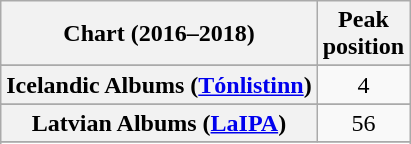<table class="wikitable plainrowheaders sortable" style="text-align:center;">
<tr>
<th>Chart (2016–2018)</th>
<th>Peak<br>position</th>
</tr>
<tr>
</tr>
<tr>
</tr>
<tr>
</tr>
<tr>
</tr>
<tr>
</tr>
<tr>
</tr>
<tr>
</tr>
<tr>
</tr>
<tr>
<th scope="row">Icelandic Albums (<a href='#'>Tónlistinn</a>)</th>
<td>4</td>
</tr>
<tr>
</tr>
<tr>
<th scope="row">Latvian Albums (<a href='#'>LaIPA</a>)</th>
<td>56</td>
</tr>
<tr>
</tr>
<tr>
</tr>
<tr>
</tr>
<tr>
</tr>
<tr>
</tr>
</table>
